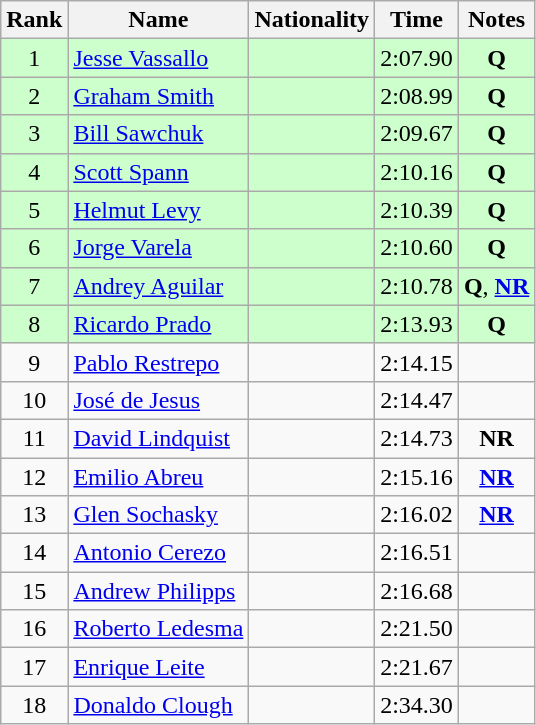<table class="wikitable sortable" style="text-align:center">
<tr>
<th>Rank</th>
<th>Name</th>
<th>Nationality</th>
<th>Time</th>
<th>Notes</th>
</tr>
<tr bgcolor=ccffcc>
<td>1</td>
<td align=left><a href='#'>Jesse Vassallo</a></td>
<td align=left></td>
<td>2:07.90</td>
<td><strong>Q</strong></td>
</tr>
<tr bgcolor=ccffcc>
<td>2</td>
<td align=left><a href='#'>Graham Smith</a></td>
<td align=left></td>
<td>2:08.99</td>
<td><strong>Q</strong></td>
</tr>
<tr bgcolor=ccffcc>
<td>3</td>
<td align=left><a href='#'>Bill Sawchuk</a></td>
<td align=left></td>
<td>2:09.67</td>
<td><strong>Q</strong></td>
</tr>
<tr bgcolor=ccffcc>
<td>4</td>
<td align=left><a href='#'>Scott Spann</a></td>
<td align=left></td>
<td>2:10.16</td>
<td><strong>Q</strong></td>
</tr>
<tr bgcolor=ccffcc>
<td>5</td>
<td align=left><a href='#'>Helmut Levy</a></td>
<td align=left></td>
<td>2:10.39</td>
<td><strong>Q</strong></td>
</tr>
<tr bgcolor=ccffcc>
<td>6</td>
<td align=left><a href='#'>Jorge Varela</a></td>
<td align=left></td>
<td>2:10.60</td>
<td><strong>Q</strong></td>
</tr>
<tr bgcolor=ccffcc>
<td>7</td>
<td align=left><a href='#'>Andrey Aguilar</a></td>
<td align=left></td>
<td>2:10.78</td>
<td><strong>Q</strong>, <strong><a href='#'>NR</a></strong></td>
</tr>
<tr bgcolor=ccffcc>
<td>8</td>
<td align=left><a href='#'>Ricardo Prado</a></td>
<td align=left></td>
<td>2:13.93</td>
<td><strong>Q</strong></td>
</tr>
<tr>
<td>9</td>
<td align=left><a href='#'>Pablo Restrepo</a></td>
<td align=left></td>
<td>2:14.15</td>
<td></td>
</tr>
<tr>
<td>10</td>
<td align=left><a href='#'>José de Jesus</a></td>
<td align=left></td>
<td>2:14.47</td>
<td></td>
</tr>
<tr>
<td>11</td>
<td align=left><a href='#'>David Lindquist</a></td>
<td align=left></td>
<td>2:14.73</td>
<td><strong>NR</strong></td>
</tr>
<tr>
<td>12</td>
<td align=left><a href='#'>Emilio Abreu</a></td>
<td align=left></td>
<td>2:15.16</td>
<td><strong><a href='#'>NR</a></strong></td>
</tr>
<tr>
<td>13</td>
<td align=left><a href='#'>Glen Sochasky</a></td>
<td align=left></td>
<td>2:16.02</td>
<td><strong><a href='#'>NR</a></strong></td>
</tr>
<tr>
<td>14</td>
<td align=left><a href='#'>Antonio Cerezo</a></td>
<td align=left></td>
<td>2:16.51</td>
<td></td>
</tr>
<tr>
<td>15</td>
<td align=left><a href='#'>Andrew Philipps</a></td>
<td align=left></td>
<td>2:16.68</td>
<td></td>
</tr>
<tr>
<td>16</td>
<td align=left><a href='#'>Roberto Ledesma</a></td>
<td align=left></td>
<td>2:21.50</td>
<td></td>
</tr>
<tr>
<td>17</td>
<td align=left><a href='#'>Enrique Leite</a></td>
<td align=left></td>
<td>2:21.67</td>
<td></td>
</tr>
<tr>
<td>18</td>
<td align=left><a href='#'>Donaldo Clough</a></td>
<td align=left></td>
<td>2:34.30</td>
<td></td>
</tr>
</table>
